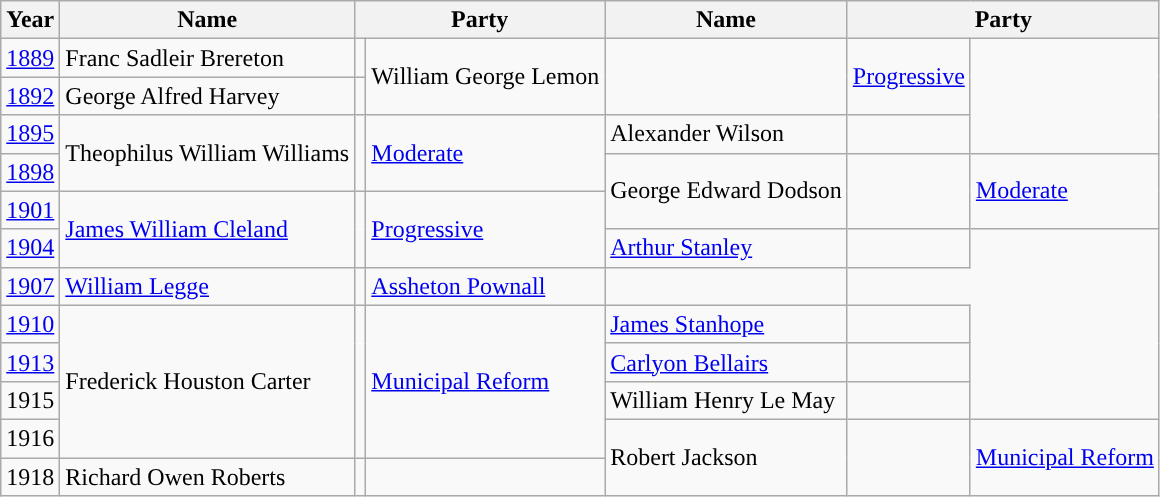<table class="wikitable">
<tr>
<th>Year</th>
<th>Name</th>
<th colspan=2>Party</th>
<th>Name</th>
<th colspan=2>Party</th>
</tr>
<tr>
<td><a href='#'>1889</a></td>
<td>Franc Sadleir Brereton</td>
<td></td>
<td rowspan=2>William George Lemon</td>
<td rowspan=2 style="background-color: "></td>
<td rowspan=2><a href='#'>Progressive</a></td>
</tr>
<tr>
<td><a href='#'>1892</a></td>
<td>George Alfred Harvey</td>
<td></td>
</tr>
<tr>
<td><a href='#'>1895</a></td>
<td rowspan=2>Theophilus William Williams</td>
<td rowspan=2 style="background-color: "></td>
<td rowspan=2><a href='#'>Moderate</a></td>
<td>Alexander Wilson</td>
<td></td>
</tr>
<tr>
<td><a href='#'>1898</a></td>
<td rowspan=2>George Edward Dodson</td>
<td rowspan=2 style="background-color: "></td>
<td rowspan=2><a href='#'>Moderate</a></td>
</tr>
<tr>
<td><a href='#'>1901</a></td>
<td rowspan=2><a href='#'>James William Cleland</a></td>
<td rowspan=2 style="background-color: "></td>
<td rowspan=2><a href='#'>Progressive</a></td>
</tr>
<tr>
<td><a href='#'>1904</a></td>
<td><a href='#'>Arthur Stanley</a></td>
<td></td>
</tr>
<tr>
<td><a href='#'>1907</a></td>
<td><a href='#'>William Legge</a></td>
<td></td>
<td><a href='#'>Assheton Pownall</a></td>
<td></td>
</tr>
<tr>
<td><a href='#'>1910</a></td>
<td rowspan=4>Frederick Houston Carter</td>
<td rowspan=4 style="background-color: "></td>
<td rowspan=4><a href='#'>Municipal Reform</a></td>
<td><a href='#'>James Stanhope</a></td>
<td></td>
</tr>
<tr>
<td><a href='#'>1913</a></td>
<td><a href='#'>Carlyon Bellairs</a></td>
<td></td>
</tr>
<tr>
<td>1915</td>
<td>William Henry Le May</td>
<td></td>
</tr>
<tr>
<td>1916</td>
<td rowspan=2>Robert Jackson</td>
<td rowspan=2 style="background-color: "></td>
<td rowspan=2><a href='#'>Municipal Reform</a></td>
</tr>
<tr>
<td>1918</td>
<td>Richard Owen Roberts</td>
<td></td>
</tr>
</table>
